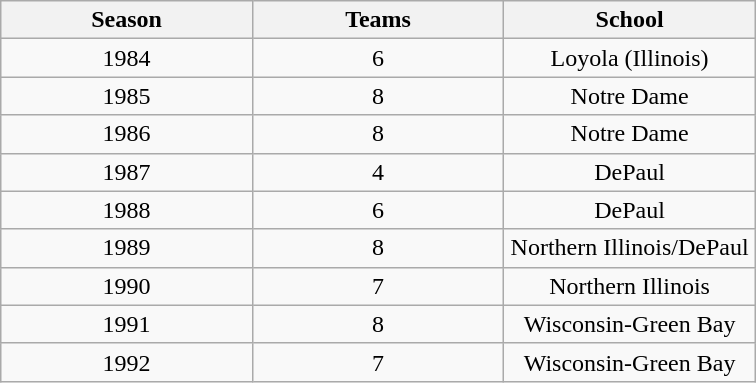<table class="wikitable sortable">
<tr>
<th bgcolor="#DDDDFF" width="33%">Season</th>
<th bgcolor="#DDDDFF" width="33%">Teams</th>
<th bgcolor="#DDDDFF" width="33%">School</th>
</tr>
<tr align="center">
<td>1984</td>
<td>6</td>
<td>Loyola (Illinois)</td>
</tr>
<tr align="center">
<td>1985</td>
<td>8</td>
<td>Notre Dame</td>
</tr>
<tr align="center">
<td>1986</td>
<td>8</td>
<td>Notre Dame</td>
</tr>
<tr align="center">
<td>1987</td>
<td>4</td>
<td>DePaul</td>
</tr>
<tr align="center">
<td>1988</td>
<td>6</td>
<td>DePaul</td>
</tr>
<tr align="center">
<td>1989</td>
<td>8</td>
<td>Northern Illinois/DePaul</td>
</tr>
<tr align="center">
<td>1990</td>
<td>7</td>
<td>Northern Illinois</td>
</tr>
<tr align="center">
<td>1991</td>
<td>8</td>
<td>Wisconsin-Green Bay</td>
</tr>
<tr align="center">
<td>1992</td>
<td>7</td>
<td>Wisconsin-Green Bay</td>
</tr>
</table>
